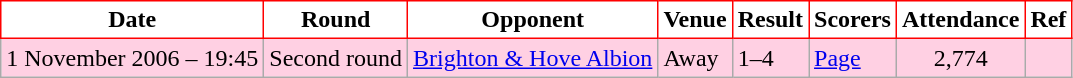<table class="wikitable">
<tr>
<th style="background:#FFFFFF; color:black; border:1px solid red;">Date</th>
<th style="background:#FFFFFF; color:black; border:1px solid red;">Round</th>
<th style="background:#FFFFFF; color:black; border:1px solid red;">Opponent</th>
<th style="background:#FFFFFF; color:black; border:1px solid red;">Venue</th>
<th style="background:#FFFFFF; color:black; border:1px solid red;">Result</th>
<th style="background:#FFFFFF; color:black; border:1px solid red;">Scorers</th>
<th style="background:#FFFFFF; color:black; border:1px solid red;">Attendance</th>
<th style="background:#FFFFFF; color:black; border:1px solid red;">Ref</th>
</tr>
<tr bgcolor = "#ffd0e3">
<td>1 November 2006 – 19:45</td>
<td align="center">Second round</td>
<td><a href='#'>Brighton & Hove Albion</a></td>
<td>Away</td>
<td>1–4</td>
<td><a href='#'>Page</a></td>
<td align="center">2,774</td>
<td></td>
</tr>
</table>
